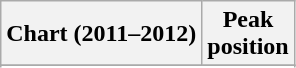<table class="wikitable sortable">
<tr>
<th>Chart (2011–2012)</th>
<th>Peak<br>position</th>
</tr>
<tr>
</tr>
<tr>
</tr>
<tr>
</tr>
<tr>
</tr>
<tr>
</tr>
<tr>
</tr>
</table>
